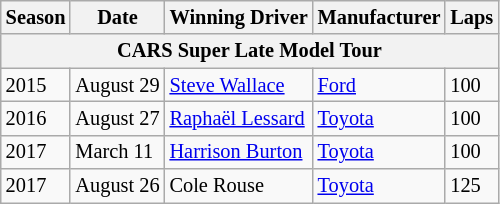<table class="wikitable" style="font-size: 85%;">
<tr>
<th>Season</th>
<th>Date</th>
<th>Winning Driver</th>
<th>Manufacturer</th>
<th>Laps</th>
</tr>
<tr>
<th colspan="5">CARS Super Late Model Tour</th>
</tr>
<tr>
<td>2015</td>
<td>August 29</td>
<td><a href='#'>Steve Wallace</a></td>
<td><a href='#'>Ford</a></td>
<td>100</td>
</tr>
<tr>
<td>2016</td>
<td>August 27</td>
<td><a href='#'>Raphaël Lessard</a></td>
<td><a href='#'>Toyota</a></td>
<td>100</td>
</tr>
<tr>
<td>2017</td>
<td>March 11</td>
<td><a href='#'>Harrison Burton</a></td>
<td><a href='#'>Toyota</a></td>
<td>100</td>
</tr>
<tr>
<td>2017</td>
<td>August 26</td>
<td>Cole Rouse</td>
<td><a href='#'>Toyota</a></td>
<td>125</td>
</tr>
</table>
